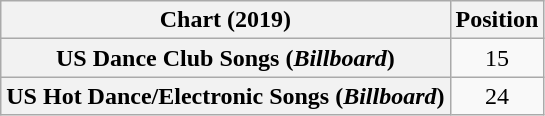<table class="wikitable sortable plainrowheaders" style="text-align:center">
<tr>
<th scope="col">Chart (2019)</th>
<th scope="col">Position</th>
</tr>
<tr>
<th scope="row">US Dance Club Songs (<em>Billboard</em>)</th>
<td>15</td>
</tr>
<tr>
<th scope="row">US Hot Dance/Electronic Songs (<em>Billboard</em>)</th>
<td>24</td>
</tr>
</table>
